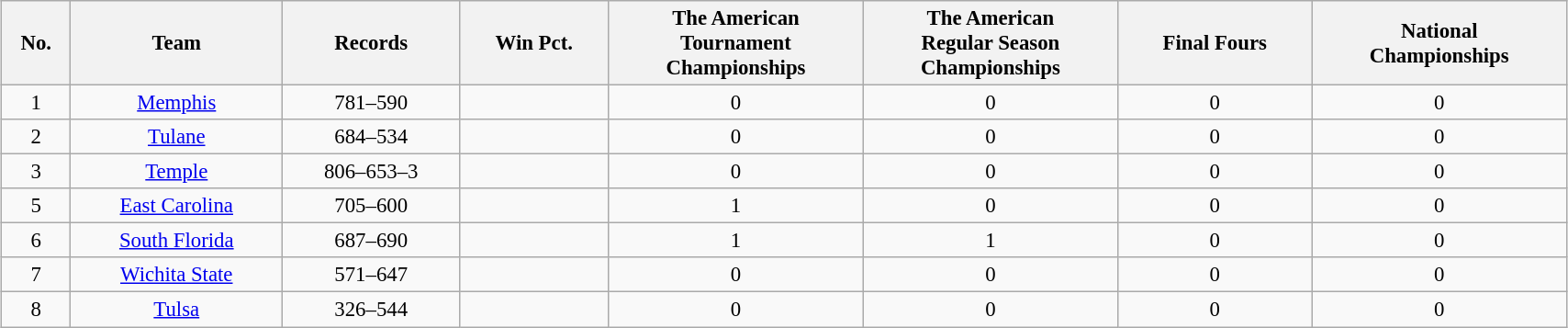<table class="wikitable sortable" style="text-align:center; margin:1em auto; font-size:95%; width:90%">
<tr>
<th>No.</th>
<th>Team</th>
<th>Records</th>
<th>Win Pct.</th>
<th>The American<br>Tournament <br> Championships</th>
<th>The American <br> Regular Season <br> Championships</th>
<th>Final Fours</th>
<th>National <br> Championships</th>
</tr>
<tr>
<td>1</td>
<td><a href='#'>Memphis</a></td>
<td>781–590</td>
<td></td>
<td>0</td>
<td>0</td>
<td>0</td>
<td>0</td>
</tr>
<tr>
<td>2</td>
<td><a href='#'>Tulane</a></td>
<td>684–534</td>
<td></td>
<td>0</td>
<td>0</td>
<td>0</td>
<td>0</td>
</tr>
<tr>
<td>3</td>
<td><a href='#'>Temple</a></td>
<td>806–653–3</td>
<td></td>
<td>0</td>
<td>0</td>
<td>0</td>
<td>0</td>
</tr>
<tr>
<td>5</td>
<td><a href='#'>East Carolina</a></td>
<td>705–600</td>
<td></td>
<td>1</td>
<td>0</td>
<td>0</td>
<td>0</td>
</tr>
<tr>
<td>6</td>
<td><a href='#'>South Florida</a></td>
<td>687–690</td>
<td></td>
<td>1</td>
<td>1</td>
<td>0</td>
<td>0</td>
</tr>
<tr>
<td>7</td>
<td><a href='#'>Wichita State</a></td>
<td>571–647</td>
<td></td>
<td>0</td>
<td>0</td>
<td>0</td>
<td>0</td>
</tr>
<tr>
<td>8</td>
<td><a href='#'>Tulsa</a></td>
<td>326–544</td>
<td></td>
<td>0</td>
<td>0</td>
<td>0</td>
<td>0</td>
</tr>
</table>
